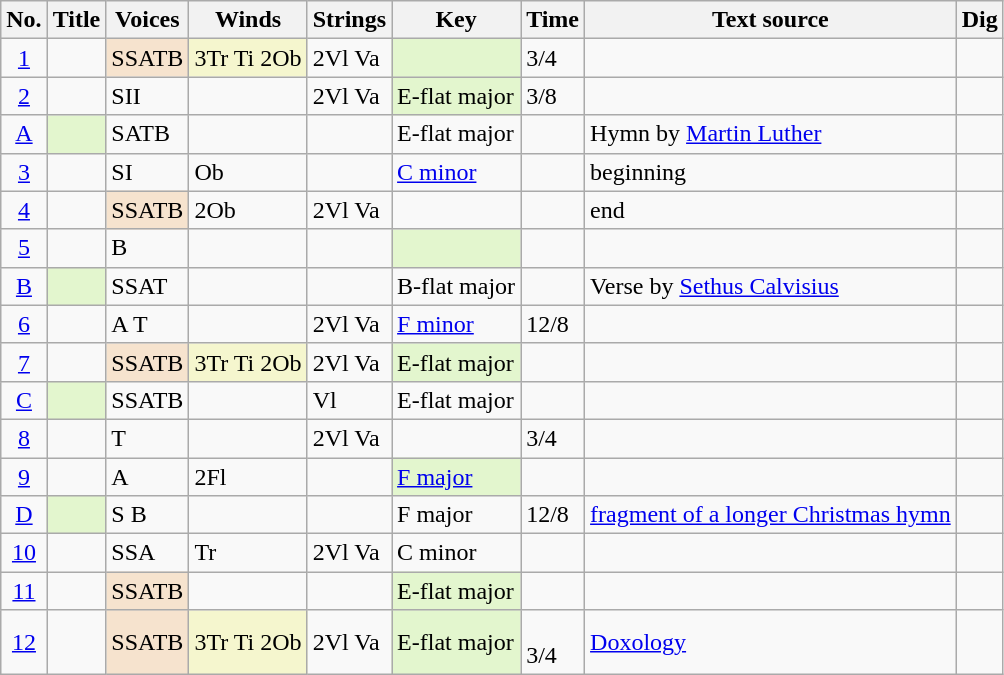<table class="wikitable">
<tr>
<th scope="col">No.</th>
<th scope="col">Title</th>
<th scope="col">Voices</th>
<th scope="col">Winds</th>
<th scope="col">Strings</th>
<th scope="col">Key</th>
<th scope="col">Time</th>
<th scope="col">Text source</th>
<th scope="col">Dig</th>
</tr>
<tr>
<td style="text-align: center;"><a href='#'>1</a></td>
<td></td>
<td style="background: #F6E3CE;">SSATB</td>
<td style="background: #F5F6CE;">3Tr Ti 2Ob</td>
<td>2Vl Va</td>
<td style="background: #E3F6CE;"></td>
<td>3/4</td>
<td></td>
<td></td>
</tr>
<tr>
<td style="text-align: center;"><a href='#'>2</a></td>
<td></td>
<td>SII</td>
<td></td>
<td>2Vl Va</td>
<td style="background: #E3F6CE;">E-flat major</td>
<td>3/8</td>
<td></td>
<td></td>
</tr>
<tr>
<td style="text-align: center;"><a href='#'>A</a></td>
<td style="background: #E3F6CE;"></td>
<td>SATB</td>
<td></td>
<td></td>
<td>E-flat major</td>
<td></td>
<td>Hymn by <a href='#'>Martin Luther</a></td>
<td></td>
</tr>
<tr>
<td style="text-align: center;"><a href='#'>3</a></td>
<td></td>
<td>SI</td>
<td>Ob</td>
<td></td>
<td><a href='#'>C minor</a></td>
<td></td>
<td> beginning</td>
<td></td>
</tr>
<tr>
<td style="text-align: center;"><a href='#'>4</a></td>
<td></td>
<td style="background: #F6E3CE;">SSATB</td>
<td>2Ob</td>
<td>2Vl Va</td>
<td></td>
<td></td>
<td> end</td>
<td></td>
</tr>
<tr>
<td style="text-align: center;"><a href='#'>5</a></td>
<td></td>
<td>B</td>
<td></td>
<td></td>
<td style="background: #E3F6CE;"></td>
<td></td>
<td></td>
<td></td>
</tr>
<tr>
<td style="text-align: center;"><a href='#'>B</a></td>
<td style="background: #E3F6CE;"></td>
<td>SSAT</td>
<td></td>
<td></td>
<td>B-flat major</td>
<td></td>
<td>Verse by <a href='#'>Sethus Calvisius</a></td>
<td></td>
</tr>
<tr>
<td style="text-align: center;"><a href='#'>6</a></td>
<td></td>
<td>A T</td>
<td></td>
<td>2Vl Va</td>
<td><a href='#'>F minor</a></td>
<td>12/8</td>
<td></td>
<td></td>
</tr>
<tr>
<td style="text-align: center;"><a href='#'>7</a></td>
<td></td>
<td style="background: #F6E3CE;">SSATB</td>
<td style="background: #F5F6CE;">3Tr Ti 2Ob</td>
<td>2Vl Va</td>
<td style="background: #E3F6CE;">E-flat major</td>
<td></td>
<td></td>
<td></td>
</tr>
<tr>
<td style="text-align: center;"><a href='#'>C</a></td>
<td style="background: #E3F6CE;"></td>
<td>SSATB</td>
<td></td>
<td>Vl</td>
<td>E-flat major</td>
<td></td>
<td></td>
<td></td>
</tr>
<tr>
<td style="text-align: center;"><a href='#'>8</a></td>
<td></td>
<td>T</td>
<td></td>
<td>2Vl Va</td>
<td></td>
<td>3/4</td>
<td></td>
<td></td>
</tr>
<tr>
<td style="text-align: center;"><a href='#'>9</a></td>
<td></td>
<td>A</td>
<td>2Fl</td>
<td></td>
<td style="background: #E3F6CE;"><a href='#'>F major</a></td>
<td></td>
<td></td>
<td></td>
</tr>
<tr>
<td style="text-align: center;"><a href='#'>D</a></td>
<td style="background: #E3F6CE;"></td>
<td>S B</td>
<td></td>
<td></td>
<td>F major</td>
<td>12/8</td>
<td><a href='#'>fragment of a longer Christmas hymn</a></td>
<td></td>
</tr>
<tr>
<td style="text-align: center;"><a href='#'>10</a></td>
<td></td>
<td>SSA</td>
<td>Tr</td>
<td>2Vl Va</td>
<td>C minor</td>
<td></td>
<td></td>
<td></td>
</tr>
<tr>
<td style="text-align: center;"><a href='#'>11</a></td>
<td></td>
<td style="background: #F6E3CE;">SSATB</td>
<td></td>
<td></td>
<td style="background: #E3F6CE;">E-flat major</td>
<td></td>
<td></td>
<td></td>
</tr>
<tr>
<td style="text-align: center;"><a href='#'>12</a></td>
<td><br></td>
<td style="background: #F6E3CE;">SSATB</td>
<td style="background: #F5F6CE;">3Tr Ti 2Ob</td>
<td>2Vl Va</td>
<td style="background: #E3F6CE;">E-flat major</td>
<td><br>3/4</td>
<td><a href='#'>Doxology</a></td>
<td></td>
</tr>
</table>
